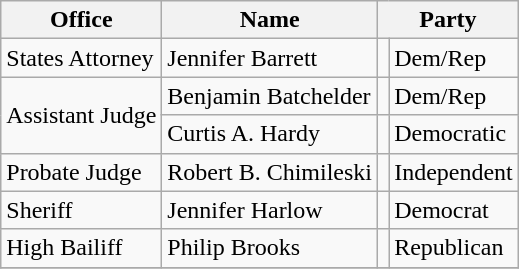<table class="wikitable sortable">
<tr>
<th>Office</th>
<th>Name</th>
<th colspan="2">Party</th>
</tr>
<tr>
<td>States Attorney</td>
<td>Jennifer Barrett</td>
<td></td>
<td>Dem/Rep</td>
</tr>
<tr>
<td rowspan=2>Assistant Judge</td>
<td>Benjamin Batchelder</td>
<td></td>
<td>Dem/Rep</td>
</tr>
<tr>
<td>Curtis A. Hardy</td>
<td></td>
<td>Democratic</td>
</tr>
<tr>
<td>Probate Judge</td>
<td>Robert B. Chimileski</td>
<td></td>
<td>Independent</td>
</tr>
<tr>
<td>Sheriff</td>
<td>Jennifer Harlow</td>
<td></td>
<td>Democrat</td>
</tr>
<tr>
<td>High Bailiff</td>
<td>Philip Brooks</td>
<td></td>
<td>Republican</td>
</tr>
<tr>
</tr>
</table>
